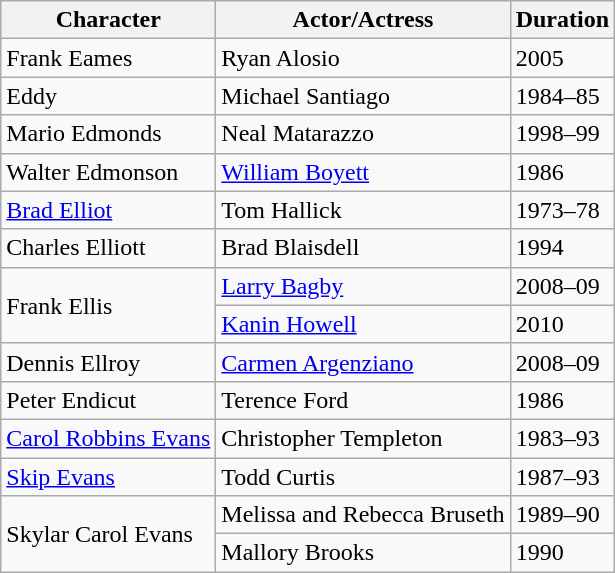<table class="wikitable sortable">
<tr ">
<th>Character</th>
<th>Actor/Actress</th>
<th>Duration</th>
</tr>
<tr>
<td>Frank Eames</td>
<td>Ryan Alosio</td>
<td>2005</td>
</tr>
<tr>
<td>Eddy</td>
<td>Michael Santiago</td>
<td>1984–85</td>
</tr>
<tr>
<td>Mario Edmonds</td>
<td>Neal Matarazzo</td>
<td>1998–99</td>
</tr>
<tr>
<td>Walter Edmonson</td>
<td><a href='#'>William Boyett</a></td>
<td>1986</td>
</tr>
<tr>
<td><a href='#'>Brad Elliot</a></td>
<td>Tom Hallick</td>
<td>1973–78</td>
</tr>
<tr>
<td>Charles Elliott</td>
<td>Brad Blaisdell</td>
<td>1994</td>
</tr>
<tr>
<td rowspan="2">Frank Ellis</td>
<td><a href='#'>Larry Bagby</a></td>
<td>2008–09</td>
</tr>
<tr>
<td><a href='#'>Kanin Howell</a></td>
<td>2010</td>
</tr>
<tr>
<td>Dennis Ellroy</td>
<td><a href='#'>Carmen Argenziano</a></td>
<td>2008–09</td>
</tr>
<tr>
<td>Peter Endicut</td>
<td>Terence Ford</td>
<td>1986</td>
</tr>
<tr>
<td><a href='#'>Carol Robbins Evans</a></td>
<td>Christopher Templeton</td>
<td>1983–93</td>
</tr>
<tr>
<td><a href='#'>Skip Evans</a></td>
<td>Todd Curtis</td>
<td>1987–93</td>
</tr>
<tr>
<td rowspan="2">Skylar Carol Evans</td>
<td>Melissa and Rebecca Bruseth</td>
<td>1989–90</td>
</tr>
<tr>
<td>Mallory Brooks</td>
<td>1990</td>
</tr>
</table>
